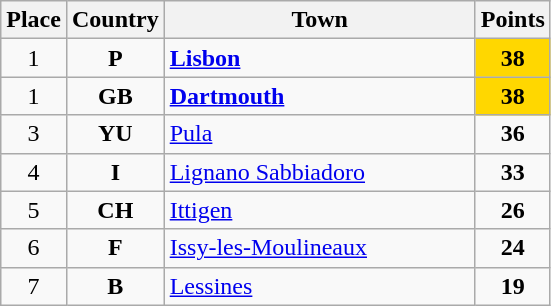<table class="wikitable">
<tr>
<th width="25">Place</th>
<th width="25">Country</th>
<th width="200">Town</th>
<th width="25">Points</th>
</tr>
<tr>
<td align="center">1</td>
<td align="center"><strong>P</strong></td>
<td align="left"><strong><a href='#'>Lisbon</a></strong></td>
<td align="center"; style="background-color:gold;"><strong>38</strong></td>
</tr>
<tr>
<td align="center">1</td>
<td align="center"><strong>GB</strong></td>
<td align="left"><strong><a href='#'>Dartmouth</a></strong></td>
<td align="center"; style="background-color:gold;"><strong>38</strong></td>
</tr>
<tr>
<td align="center">3</td>
<td align="center"><strong>YU</strong></td>
<td align="left"><a href='#'>Pula</a></td>
<td align="center"><strong>36</strong></td>
</tr>
<tr>
<td align="center">4</td>
<td align="center"><strong>I</strong></td>
<td align="left"><a href='#'>Lignano Sabbiadoro</a></td>
<td align="center"><strong>33</strong></td>
</tr>
<tr>
<td align="center">5</td>
<td align="center"><strong>CH</strong></td>
<td align="left"><a href='#'>Ittigen</a></td>
<td align="center"><strong>26</strong></td>
</tr>
<tr>
<td align="center">6</td>
<td align="center"><strong>F</strong></td>
<td align="left"><a href='#'>Issy-les-Moulineaux</a></td>
<td align="center"><strong>24</strong></td>
</tr>
<tr>
<td align="center">7</td>
<td align="center"><strong>B</strong></td>
<td align="left"><a href='#'>Lessines</a></td>
<td align="center"><strong>19</strong></td>
</tr>
</table>
